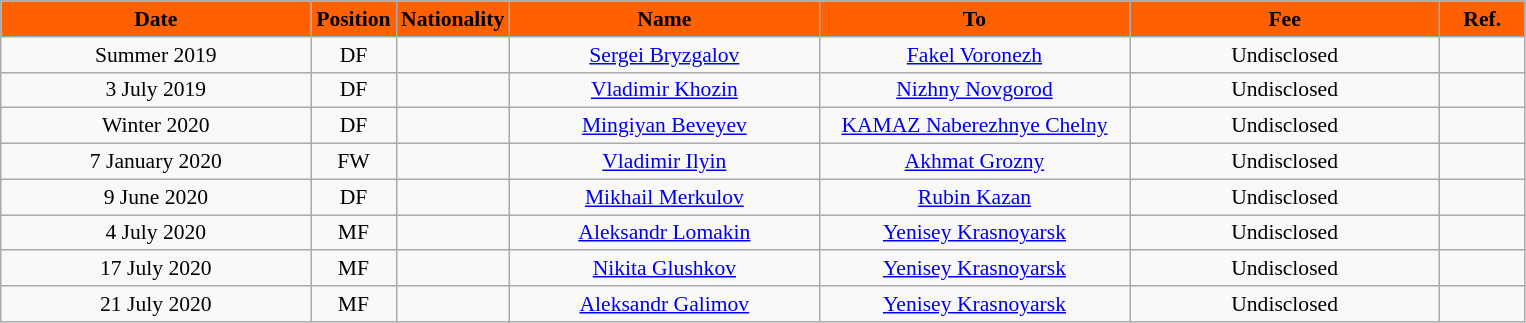<table class="wikitable"  style="text-align:center; font-size:90%; ">
<tr>
<th style="background:#FF6000; color:black; width:200px;">Date</th>
<th style="background:#FF6000; color:black; width:50px;">Position</th>
<th style="background:#FF6000; color:black; width:50px;">Nationality</th>
<th style="background:#FF6000; color:black; width:200px;">Name</th>
<th style="background:#FF6000; color:black; width:200px;">To</th>
<th style="background:#FF6000; color:black; width:200px;">Fee</th>
<th style="background:#FF6000; color:black; width:50px;">Ref.</th>
</tr>
<tr>
<td>Summer 2019</td>
<td>DF</td>
<td></td>
<td><a href='#'>Sergei Bryzgalov</a></td>
<td><a href='#'>Fakel Voronezh</a></td>
<td>Undisclosed</td>
<td></td>
</tr>
<tr>
<td>3 July 2019</td>
<td>DF</td>
<td></td>
<td><a href='#'>Vladimir Khozin</a></td>
<td><a href='#'>Nizhny Novgorod</a></td>
<td>Undisclosed</td>
<td></td>
</tr>
<tr>
<td>Winter 2020</td>
<td>DF</td>
<td></td>
<td><a href='#'>Mingiyan Beveyev</a></td>
<td><a href='#'>KAMAZ Naberezhnye Chelny</a></td>
<td>Undisclosed</td>
<td></td>
</tr>
<tr>
<td>7 January 2020</td>
<td>FW</td>
<td></td>
<td><a href='#'>Vladimir Ilyin</a></td>
<td><a href='#'>Akhmat Grozny</a></td>
<td>Undisclosed</td>
<td></td>
</tr>
<tr>
<td>9 June 2020</td>
<td>DF</td>
<td></td>
<td><a href='#'>Mikhail Merkulov</a></td>
<td><a href='#'>Rubin Kazan</a></td>
<td>Undisclosed</td>
<td></td>
</tr>
<tr>
<td>4 July 2020</td>
<td>MF</td>
<td></td>
<td><a href='#'>Aleksandr Lomakin</a></td>
<td><a href='#'>Yenisey Krasnoyarsk</a></td>
<td>Undisclosed</td>
<td></td>
</tr>
<tr>
<td>17 July 2020</td>
<td>MF</td>
<td></td>
<td><a href='#'>Nikita Glushkov</a></td>
<td><a href='#'>Yenisey Krasnoyarsk</a></td>
<td>Undisclosed</td>
<td></td>
</tr>
<tr>
<td>21 July 2020</td>
<td>MF</td>
<td></td>
<td><a href='#'>Aleksandr Galimov</a></td>
<td><a href='#'>Yenisey Krasnoyarsk</a></td>
<td>Undisclosed</td>
<td></td>
</tr>
</table>
